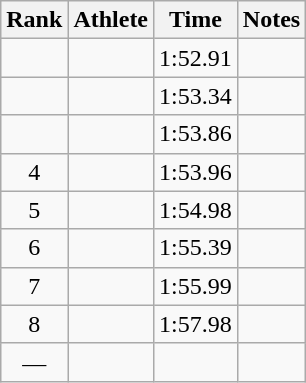<table class="wikitable sortable" style="text-align:center">
<tr>
<th>Rank</th>
<th>Athlete</th>
<th>Time</th>
<th>Notes</th>
</tr>
<tr>
<td></td>
<td align=left></td>
<td>1:52.91</td>
<td></td>
</tr>
<tr>
<td></td>
<td align=left></td>
<td>1:53.34</td>
<td></td>
</tr>
<tr>
<td></td>
<td align=left></td>
<td>1:53.86</td>
<td></td>
</tr>
<tr>
<td>4</td>
<td align=left></td>
<td>1:53.96</td>
<td></td>
</tr>
<tr>
<td>5</td>
<td align=left></td>
<td>1:54.98</td>
<td></td>
</tr>
<tr>
<td>6</td>
<td align=left></td>
<td>1:55.39</td>
<td></td>
</tr>
<tr>
<td>7</td>
<td align=left></td>
<td>1:55.99</td>
<td></td>
</tr>
<tr>
<td>8</td>
<td align=left></td>
<td>1:57.98</td>
<td></td>
</tr>
<tr>
<td>—</td>
<td align=left></td>
<td></td>
<td></td>
</tr>
</table>
